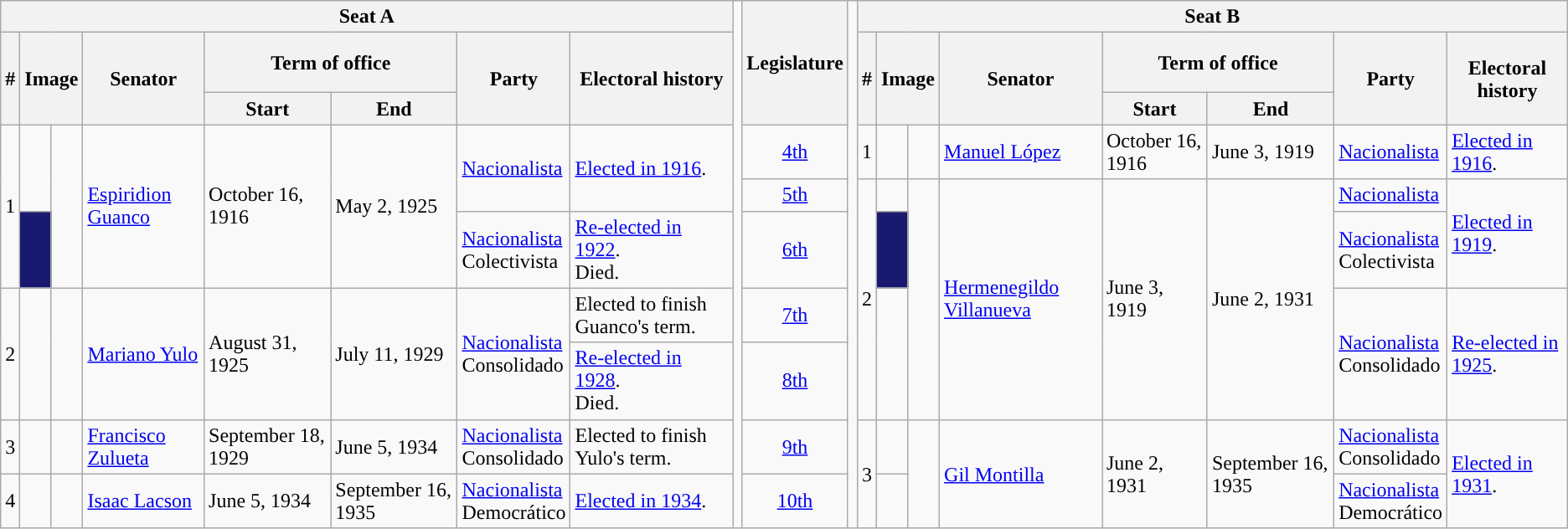<table class="wikitable">
<tr>
<th colspan="8">Seat A</th>
<td rowspan="99"></td>
<th rowspan="3">Legislature</th>
<td rowspan="99"></td>
<th colspan="8">Seat B</th>
</tr>
<tr style="height:3em">
<th rowspan="2">#</th>
<th rowspan="2" colspan="2">Image</th>
<th rowspan="2">Senator</th>
<th colspan="2">Term of office</th>
<th rowspan="2">Party</th>
<th rowspan="2">Electoral history</th>
<th rowspan="2">#</th>
<th rowspan="2" colspan="2">Image</th>
<th rowspan="2">Senator</th>
<th colspan="2">Term of office</th>
<th rowspan="2">Party</th>
<th rowspan="2">Electoral history</th>
</tr>
<tr>
<th>Start</th>
<th>End</th>
<th>Start</th>
<th>End</th>
</tr>
<tr>
<td rowspan="3" style="text-align:center;">1</td>
<td rowspan="2" style="background:"></td>
<td rowspan="3"></td>
<td rowspan="3"><a href='#'>Espiridion Guanco</a></td>
<td rowspan="3">October 16, 1916</td>
<td rowspan="3">May 2, 1925</td>
<td rowspan="2"><a href='#'>Nacionalista</a></td>
<td rowspan="2"><a href='#'>Elected in 1916</a>.</td>
<td style="text-align:center;"><a href='#'>4th</a></td>
<td style="text-align:center;">1</td>
<td style="background:"></td>
<td></td>
<td><a href='#'>Manuel López</a></td>
<td>October 16, 1916</td>
<td>June 3, 1919</td>
<td><a href='#'>Nacionalista</a></td>
<td><a href='#'>Elected in 1916</a>.</td>
</tr>
<tr>
<td style="text-align:center;"><a href='#'>5th</a></td>
<td rowspan="5" style="text-align:center;">2</td>
<td style="background:"></td>
<td rowspan="5"></td>
<td rowspan="5"><a href='#'>Hermenegildo Villanueva</a></td>
<td rowspan="5">June 3, 1919</td>
<td rowspan="5">June 2, 1931</td>
<td><a href='#'>Nacionalista</a></td>
<td rowspan="2"><a href='#'>Elected in 1919</a>.</td>
</tr>
<tr>
<td style="background-color:#191970"></td>
<td><a href='#'>Nacionalista</a><br>Colectivista</td>
<td><a href='#'>Re-elected in 1922</a>.<br>Died.</td>
<td style="text-align:center;"><a href='#'>6th</a></td>
<td style="background-color:#191970"></td>
<td><a href='#'>Nacionalista</a><br>Colectivista</td>
</tr>
<tr>
<td rowspan="2" style="text-align:center;">2</td>
<td rowspan="2" style="background:"></td>
<td rowspan="2"></td>
<td rowspan="2"><a href='#'>Mariano Yulo</a></td>
<td rowspan="2">August 31, 1925</td>
<td rowspan="2">July 11, 1929</td>
<td rowspan="2"><a href='#'>Nacionalista</a><br>Consolidado</td>
<td>Elected to finish Guanco's term.</td>
<td style="text-align:center;"><a href='#'>7th</a></td>
<td rowspan="3" style="background:"></td>
<td rowspan="3"><a href='#'>Nacionalista</a><br>Consolidado</td>
<td rowspan="3"><a href='#'>Re-elected in 1925</a>.</td>
</tr>
<tr>
<td><a href='#'>Re-elected in 1928</a>.<br>Died.</td>
<td rowspan="2" style="text-align:center;"><a href='#'>8th</a></td>
</tr>
<tr>
<td rowspan="2" style="text-align:center;">3</td>
<td rowspan="2" style="background:"></td>
<td rowspan="2"></td>
<td rowspan="2"><a href='#'>Francisco Zulueta</a></td>
<td rowspan="2">September 18, 1929</td>
<td rowspan="2">June 5, 1934</td>
<td rowspan="2"><a href='#'>Nacionalista</a><br>Consolidado</td>
<td rowspan="2">Elected to finish Yulo's term.</td>
</tr>
<tr>
<td style="text-align:center;"><a href='#'>9th</a></td>
<td rowspan="2" style="text-align:center;">3</td>
<td style="background:"></td>
<td rowspan="2"></td>
<td rowspan="2"><a href='#'>Gil Montilla</a></td>
<td rowspan="2">June 2, 1931</td>
<td rowspan="2">September 16, 1935</td>
<td><a href='#'>Nacionalista</a><br>Consolidado</td>
<td rowspan="2"><a href='#'>Elected in 1931</a>.</td>
</tr>
<tr>
<td style="text-align:center;">4</td>
<td style="background:"></td>
<td></td>
<td><a href='#'>Isaac Lacson</a></td>
<td>June 5, 1934</td>
<td>September 16, 1935</td>
<td><a href='#'>Nacionalista</a><br>Democrático</td>
<td><a href='#'>Elected in 1934</a>.</td>
<td style="text-align:center;"><a href='#'>10th</a></td>
<td style="background:"></td>
<td><a href='#'>Nacionalista</a><br>Democrático</td>
</tr>
</table>
